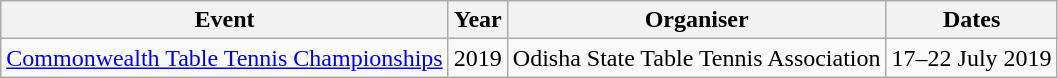<table class="wikitable sortable">
<tr>
<th>Event</th>
<th>Year</th>
<th>Organiser</th>
<th>Dates</th>
</tr>
<tr>
<td><a href='#'>Commonwealth Table Tennis Championships</a></td>
<td>2019</td>
<td>Odisha State Table Tennis Association</td>
<td>17–22 July 2019</td>
</tr>
</table>
